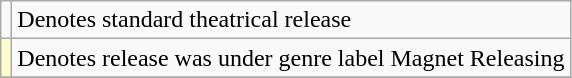<table class="wikitable">
<tr>
<td></td>
<td>Denotes standard theatrical release</td>
</tr>
<tr>
<td style="background:#ffc;"></td>
<td>Denotes release was under genre label Magnet Releasing</td>
</tr>
<tr>
</tr>
</table>
